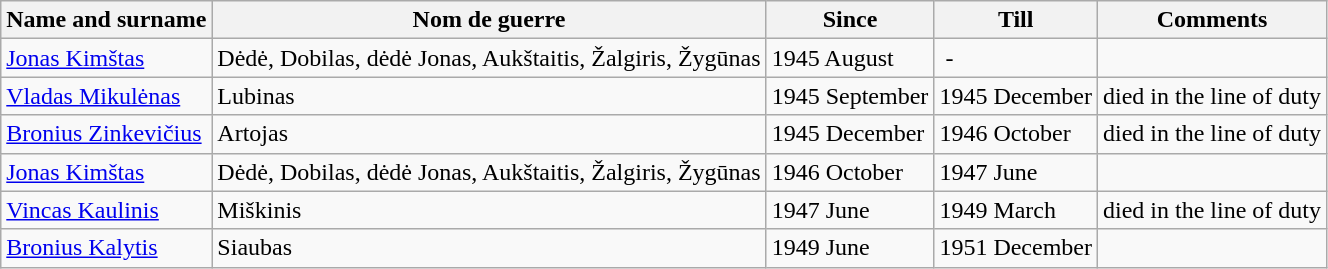<table class="wikitable sortable">
<tr>
<th>Name and surname</th>
<th>Nom de guerre</th>
<th>Since</th>
<th>Till</th>
<th>Comments</th>
</tr>
<tr>
<td><a href='#'>Jonas Kimštas</a></td>
<td>Dėdė, Dobilas, dėdė Jonas, Aukštaitis, Žalgiris, Žygūnas</td>
<td>1945 August</td>
<td> -</td>
<td></td>
</tr>
<tr>
<td><a href='#'>Vladas Mikulėnas</a></td>
<td>Lubinas</td>
<td>1945 September</td>
<td>1945 December</td>
<td>died in the line of duty</td>
</tr>
<tr>
<td><a href='#'>Bronius Zinkevičius</a></td>
<td>Artojas</td>
<td>1945 December</td>
<td>1946 October</td>
<td>died in the line of duty</td>
</tr>
<tr>
<td><a href='#'>Jonas Kimštas</a></td>
<td>Dėdė, Dobilas, dėdė Jonas, Aukštaitis, Žalgiris, Žygūnas</td>
<td>1946 October</td>
<td>1947 June</td>
<td></td>
</tr>
<tr>
<td><a href='#'>Vincas Kaulinis</a></td>
<td>Miškinis</td>
<td>1947 June</td>
<td>1949 March</td>
<td>died in the line of duty</td>
</tr>
<tr>
<td><a href='#'>Bronius Kalytis</a></td>
<td>Siaubas</td>
<td>1949 June</td>
<td>1951 December</td>
<td></td>
</tr>
</table>
